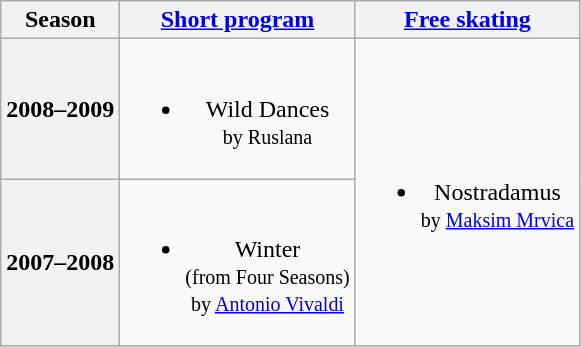<table class=wikitable style=text-align:center>
<tr>
<th>Season</th>
<th><a href='#'>Short program</a></th>
<th><a href='#'>Free skating</a></th>
</tr>
<tr>
<th>2008–2009 <br> </th>
<td><br><ul><li>Wild Dances <br><small> by Ruslana </small></li></ul></td>
<td rowspan=2><br><ul><li>Nostradamus <br><small> by <a href='#'>Maksim Mrvica</a> </small></li></ul></td>
</tr>
<tr>
<th>2007–2008 <br> </th>
<td><br><ul><li>Winter <br><small> (from Four Seasons) <br> by <a href='#'>Antonio Vivaldi</a> </small></li></ul></td>
</tr>
</table>
